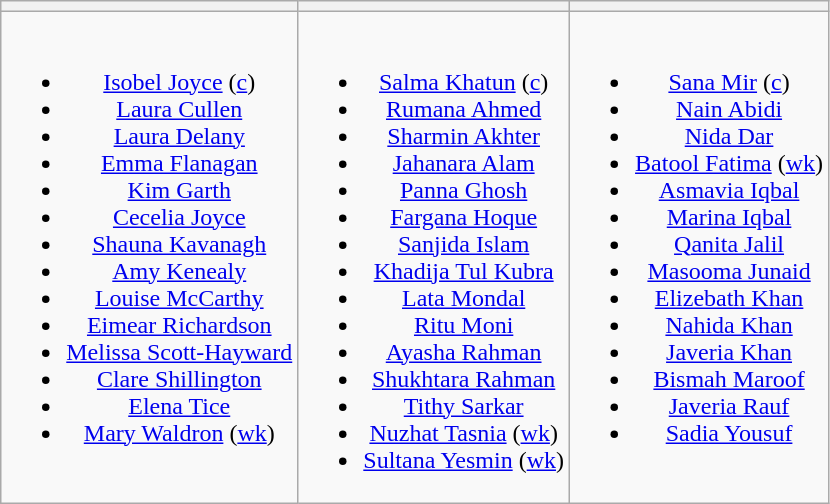<table class="wikitable" style="text-align:center">
<tr>
<th></th>
<th></th>
<th></th>
</tr>
<tr style="vertical-align:top">
<td><br><ul><li><a href='#'>Isobel Joyce</a> (<a href='#'>c</a>)</li><li><a href='#'>Laura Cullen</a></li><li><a href='#'>Laura Delany</a></li><li><a href='#'>Emma Flanagan</a></li><li><a href='#'>Kim Garth</a></li><li><a href='#'>Cecelia Joyce</a></li><li><a href='#'>Shauna Kavanagh</a></li><li><a href='#'>Amy Kenealy</a></li><li><a href='#'>Louise McCarthy</a></li><li><a href='#'>Eimear Richardson</a></li><li><a href='#'>Melissa Scott-Hayward</a></li><li><a href='#'>Clare Shillington</a></li><li><a href='#'>Elena Tice</a></li><li><a href='#'>Mary Waldron</a> (<a href='#'>wk</a>)</li></ul></td>
<td><br><ul><li><a href='#'>Salma Khatun</a> (<a href='#'>c</a>)</li><li><a href='#'>Rumana Ahmed</a></li><li><a href='#'>Sharmin Akhter</a></li><li><a href='#'>Jahanara Alam</a></li><li><a href='#'>Panna Ghosh</a></li><li><a href='#'>Fargana Hoque</a></li><li><a href='#'>Sanjida Islam</a></li><li><a href='#'>Khadija Tul Kubra</a></li><li><a href='#'>Lata Mondal</a></li><li><a href='#'>Ritu Moni</a></li><li><a href='#'>Ayasha Rahman</a></li><li><a href='#'>Shukhtara Rahman</a></li><li><a href='#'>Tithy Sarkar</a></li><li><a href='#'>Nuzhat Tasnia</a> (<a href='#'>wk</a>)</li><li><a href='#'>Sultana Yesmin</a> (<a href='#'>wk</a>)</li></ul></td>
<td><br><ul><li><a href='#'>Sana Mir</a> (<a href='#'>c</a>)</li><li><a href='#'>Nain Abidi</a></li><li><a href='#'>Nida Dar</a></li><li><a href='#'>Batool Fatima</a> (<a href='#'>wk</a>)</li><li><a href='#'>Asmavia Iqbal</a></li><li><a href='#'>Marina Iqbal</a></li><li><a href='#'>Qanita Jalil</a></li><li><a href='#'>Masooma Junaid</a></li><li><a href='#'>Elizebath Khan</a></li><li><a href='#'>Nahida Khan</a></li><li><a href='#'>Javeria Khan</a></li><li><a href='#'>Bismah Maroof</a></li><li><a href='#'>Javeria Rauf</a></li><li><a href='#'>Sadia Yousuf</a></li></ul></td>
</tr>
</table>
